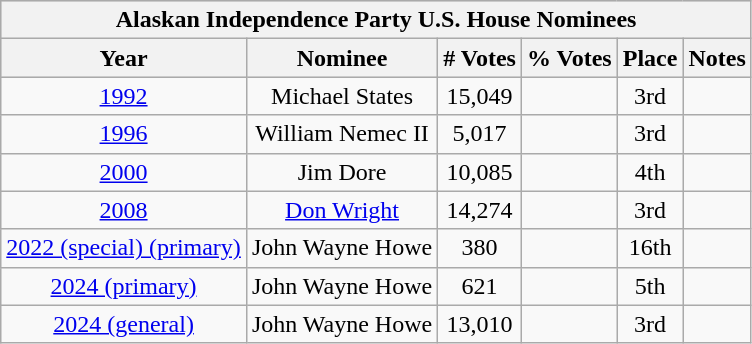<table class=wikitable style="text-align:center;">
<tr style="background:lightgrey;">
<th colspan="8">Alaskan Independence Party U.S. House Nominees</th>
</tr>
<tr style="background:lightgrey;">
<th>Year</th>
<th>Nominee</th>
<th># Votes</th>
<th>% Votes</th>
<th>Place</th>
<th>Notes</th>
</tr>
<tr>
<td><a href='#'>1992</a></td>
<td>Michael States</td>
<td>15,049</td>
<td></td>
<td>3rd</td>
<td></td>
</tr>
<tr>
<td><a href='#'>1996</a></td>
<td>William Nemec II</td>
<td>5,017</td>
<td></td>
<td>3rd</td>
<td></td>
</tr>
<tr>
<td><a href='#'>2000</a></td>
<td>Jim Dore</td>
<td>10,085</td>
<td></td>
<td>4th</td>
<td></td>
</tr>
<tr>
<td><a href='#'>2008</a></td>
<td><a href='#'>Don Wright</a></td>
<td>14,274</td>
<td></td>
<td>3rd</td>
<td></td>
</tr>
<tr>
<td><a href='#'>2022 (special) (primary)</a></td>
<td>John Wayne Howe</td>
<td>380</td>
<td></td>
<td>16th</td>
<td></td>
</tr>
<tr>
<td><a href='#'>2024 (primary)</a></td>
<td>John Wayne Howe</td>
<td>621</td>
<td></td>
<td>5th</td>
<td></td>
</tr>
<tr>
<td><a href='#'>2024 (general)</a></td>
<td>John Wayne Howe</td>
<td>13,010</td>
<td></td>
<td>3rd</td>
<td></td>
</tr>
</table>
